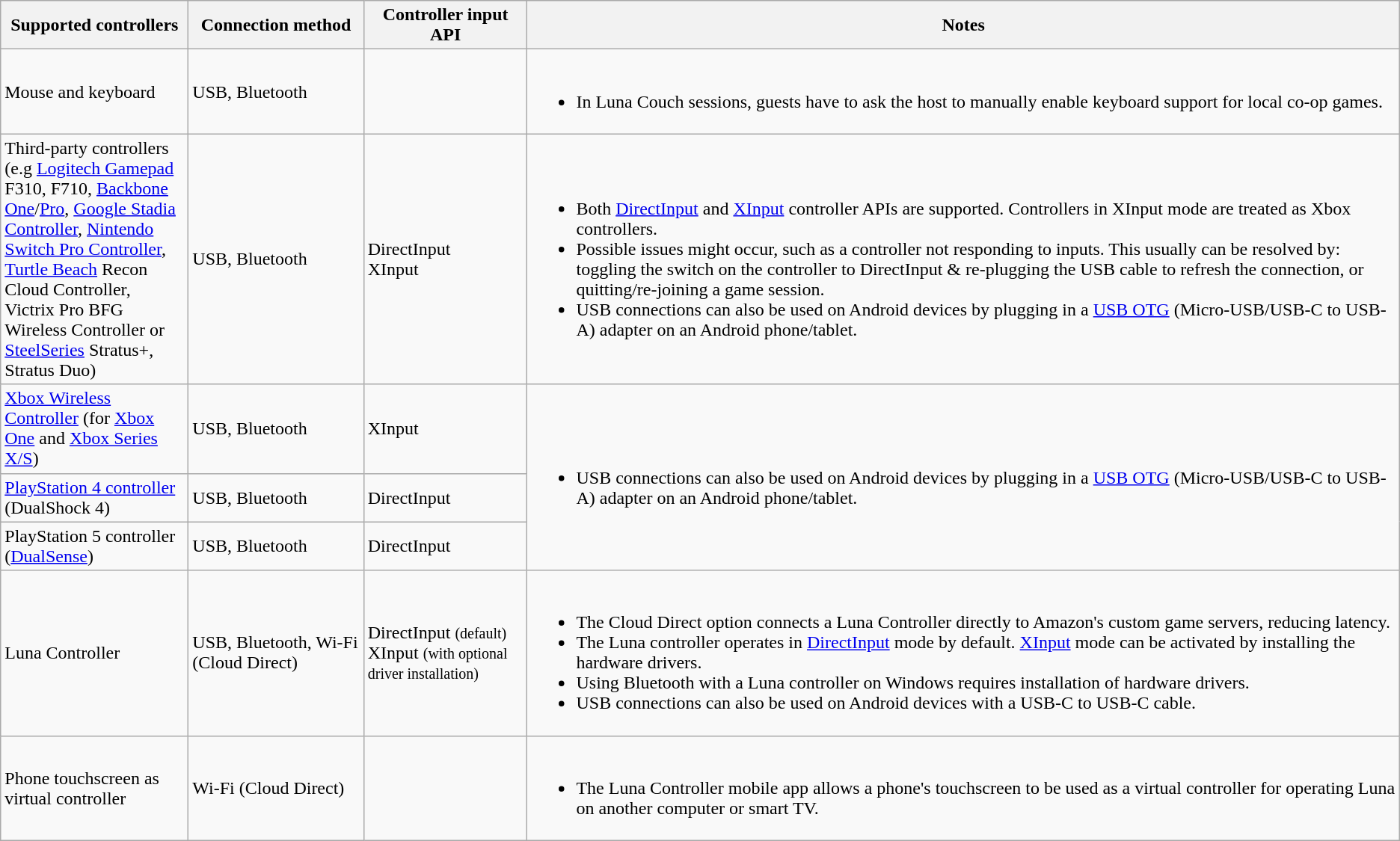<table class="wikitable sortable">
<tr>
<th style="width: 10em">Supported controllers</th>
<th>Connection method</th>
<th>Controller input API</th>
<th>Notes</th>
</tr>
<tr>
<td>Mouse and keyboard</td>
<td>USB, Bluetooth</td>
<td></td>
<td><br><ul><li>In Luna Couch sessions, guests have to ask the host to manually enable keyboard support for local co-op games.</li></ul></td>
</tr>
<tr>
<td>Third-party controllers <br> (e.g <a href='#'>Logitech Gamepad</a> F310, F710, <a href='#'>Backbone One</a>/<a href='#'>Pro</a>, <a href='#'>Google Stadia Controller</a>, <a href='#'>Nintendo Switch Pro Controller</a>, <a href='#'>Turtle Beach</a> Recon Cloud Controller, Victrix Pro BFG Wireless Controller or <a href='#'>SteelSeries</a> Stratus+, Stratus Duo)</td>
<td>USB, Bluetooth</td>
<td>DirectInput <br> XInput</td>
<td><br><ul><li>Both <a href='#'>DirectInput</a> and <a href='#'>XInput</a> controller APIs are supported. Controllers in XInput mode are treated as Xbox controllers.</li><li>Possible issues might occur, such as a controller not responding to inputs. This usually can be resolved by: toggling the switch on the controller to DirectInput & re-plugging the USB cable to refresh the connection, or quitting/re-joining a game session.</li><li>USB connections can also be used on Android devices by plugging in a <a href='#'>USB OTG</a> (Micro-USB/USB-C to USB-A) adapter on an Android phone/tablet.</li></ul></td>
</tr>
<tr>
<td><a href='#'>Xbox Wireless Controller</a> (for <a href='#'>Xbox One</a> and <a href='#'>Xbox Series X/S</a>)</td>
<td>USB, Bluetooth</td>
<td>XInput</td>
<td rowspan="3"><br><ul><li>USB connections can also be used on Android devices by plugging in a <a href='#'>USB OTG</a> (Micro-USB/USB-C to USB-A) adapter on an Android phone/tablet.</li></ul></td>
</tr>
<tr>
<td><a href='#'>PlayStation 4 controller</a> (DualShock 4)</td>
<td>USB, Bluetooth</td>
<td>DirectInput</td>
</tr>
<tr>
<td>PlayStation 5 controller (<a href='#'>DualSense</a>)</td>
<td>USB, Bluetooth</td>
<td>DirectInput</td>
</tr>
<tr>
<td>Luna Controller</td>
<td>USB, Bluetooth, Wi-Fi (Cloud Direct)</td>
<td>DirectInput <small>(default)</small> <br> XInput <small>(with optional driver installation)</small></td>
<td><br><ul><li>The Cloud Direct option connects a Luna Controller directly to Amazon's custom game servers, reducing latency.</li><li>The Luna controller operates in <a href='#'>DirectInput</a> mode by default. <a href='#'>XInput</a> mode can be activated by installing the hardware drivers.</li><li>Using Bluetooth with a Luna controller on Windows requires installation of hardware drivers.</li><li>USB connections can also be used on Android devices with a USB-C to USB-C cable.</li></ul></td>
</tr>
<tr>
<td>Phone touchscreen as virtual controller</td>
<td>Wi-Fi (Cloud Direct)</td>
<td></td>
<td><br><ul><li>The Luna Controller mobile app allows a phone's touchscreen to be used as a virtual controller for operating Luna on another computer or smart TV.</li></ul></td>
</tr>
</table>
